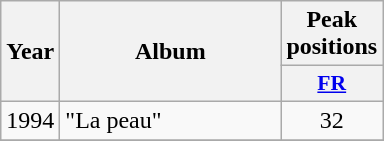<table class="wikitable">
<tr>
<th align="center" rowspan="2" width="10">Year</th>
<th align="center" rowspan="2" width="140">Album</th>
<th align="center" colspan="1" width="20">Peak positions</th>
</tr>
<tr>
<th scope="col" style="width:3em;font-size:90%;"><a href='#'>FR</a><br></th>
</tr>
<tr>
<td style="text-align:center;">1994</td>
<td>"La peau"</td>
<td style="text-align:center;">32</td>
</tr>
<tr>
</tr>
</table>
